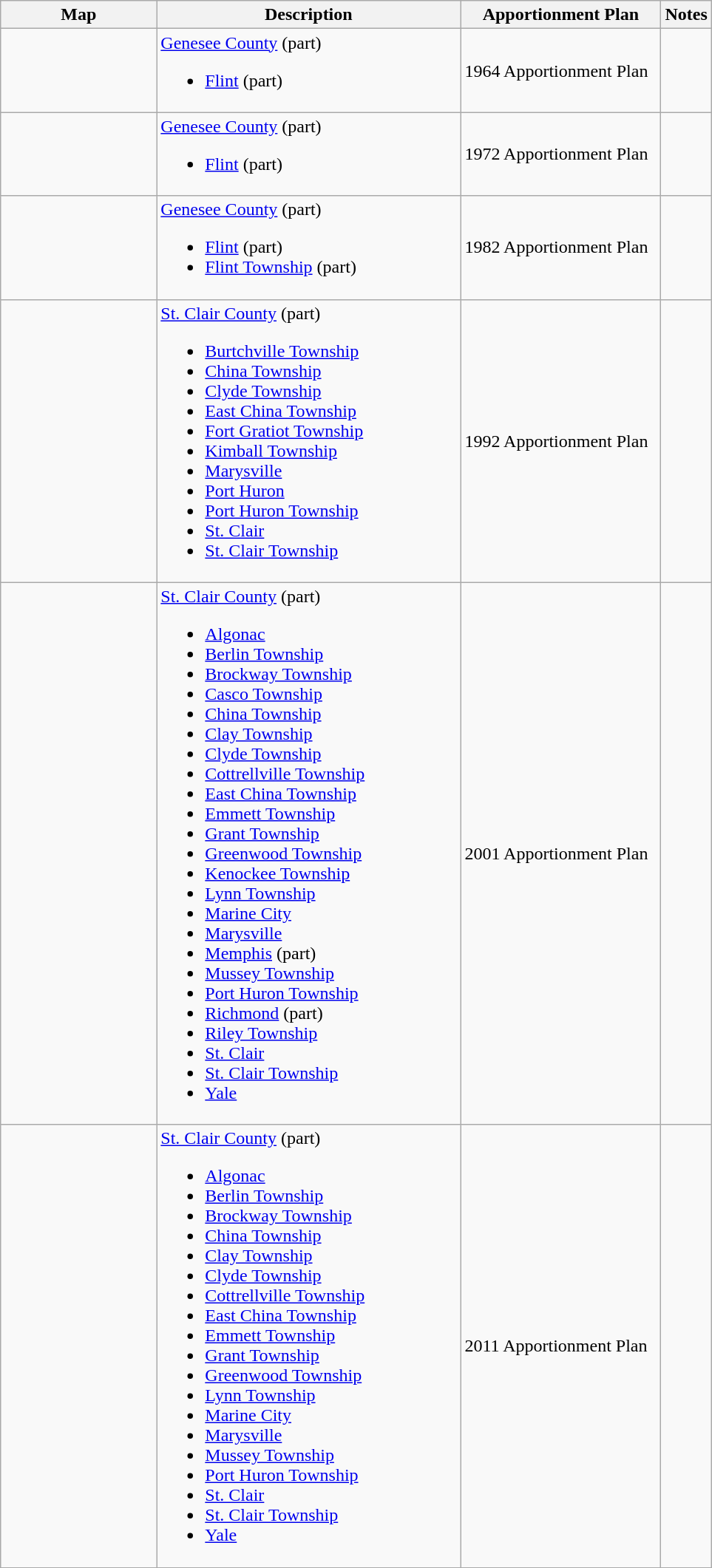<table class="wikitable sortable">
<tr>
<th style="width:100pt;">Map</th>
<th style="width:200pt;">Description</th>
<th style="width:130pt;">Apportionment Plan</th>
<th style="width:15pt;">Notes</th>
</tr>
<tr>
<td></td>
<td><a href='#'>Genesee County</a> (part)<br><ul><li><a href='#'>Flint</a> (part)</li></ul></td>
<td>1964 Apportionment Plan</td>
<td></td>
</tr>
<tr>
<td></td>
<td><a href='#'>Genesee County</a> (part)<br><ul><li><a href='#'>Flint</a> (part)</li></ul></td>
<td>1972 Apportionment Plan</td>
<td></td>
</tr>
<tr>
<td></td>
<td><a href='#'>Genesee County</a> (part)<br><ul><li><a href='#'>Flint</a> (part)</li><li><a href='#'>Flint Township</a> (part)</li></ul></td>
<td>1982 Apportionment Plan</td>
<td></td>
</tr>
<tr>
<td></td>
<td><a href='#'>St. Clair County</a> (part)<br><ul><li><a href='#'>Burtchville Township</a></li><li><a href='#'>China Township</a></li><li><a href='#'>Clyde Township</a></li><li><a href='#'>East China Township</a></li><li><a href='#'>Fort Gratiot Township</a></li><li><a href='#'>Kimball Township</a></li><li><a href='#'>Marysville</a></li><li><a href='#'>Port Huron</a></li><li><a href='#'>Port Huron Township</a></li><li><a href='#'>St. Clair</a></li><li><a href='#'>St. Clair Township</a></li></ul></td>
<td>1992 Apportionment Plan</td>
<td></td>
</tr>
<tr>
<td></td>
<td><a href='#'>St. Clair County</a> (part)<br><ul><li><a href='#'>Algonac</a></li><li><a href='#'>Berlin Township</a></li><li><a href='#'>Brockway Township</a></li><li><a href='#'>Casco Township</a></li><li><a href='#'>China Township</a></li><li><a href='#'>Clay Township</a></li><li><a href='#'>Clyde Township</a></li><li><a href='#'>Cottrellville Township</a></li><li><a href='#'>East China Township</a></li><li><a href='#'>Emmett Township</a></li><li><a href='#'>Grant Township</a></li><li><a href='#'>Greenwood Township</a></li><li><a href='#'>Kenockee Township</a></li><li><a href='#'>Lynn Township</a></li><li><a href='#'>Marine City</a></li><li><a href='#'>Marysville</a></li><li><a href='#'>Memphis</a> (part)</li><li><a href='#'>Mussey Township</a></li><li><a href='#'>Port Huron Township</a></li><li><a href='#'>Richmond</a> (part)</li><li><a href='#'>Riley Township</a></li><li><a href='#'>St. Clair</a></li><li><a href='#'>St. Clair Township</a></li><li><a href='#'>Yale</a></li></ul></td>
<td>2001 Apportionment Plan</td>
<td></td>
</tr>
<tr>
<td></td>
<td><a href='#'>St. Clair County</a> (part)<br><ul><li><a href='#'>Algonac</a></li><li><a href='#'>Berlin Township</a></li><li><a href='#'>Brockway Township</a></li><li><a href='#'>China Township</a></li><li><a href='#'>Clay Township</a></li><li><a href='#'>Clyde Township</a></li><li><a href='#'>Cottrellville Township</a></li><li><a href='#'>East China Township</a></li><li><a href='#'>Emmett Township</a></li><li><a href='#'>Grant Township</a></li><li><a href='#'>Greenwood Township</a></li><li><a href='#'>Lynn Township</a></li><li><a href='#'>Marine City</a></li><li><a href='#'>Marysville</a></li><li><a href='#'>Mussey Township</a></li><li><a href='#'>Port Huron Township</a></li><li><a href='#'>St. Clair</a></li><li><a href='#'>St. Clair Township</a></li><li><a href='#'>Yale</a></li></ul></td>
<td>2011 Apportionment Plan</td>
<td></td>
</tr>
<tr>
</tr>
</table>
